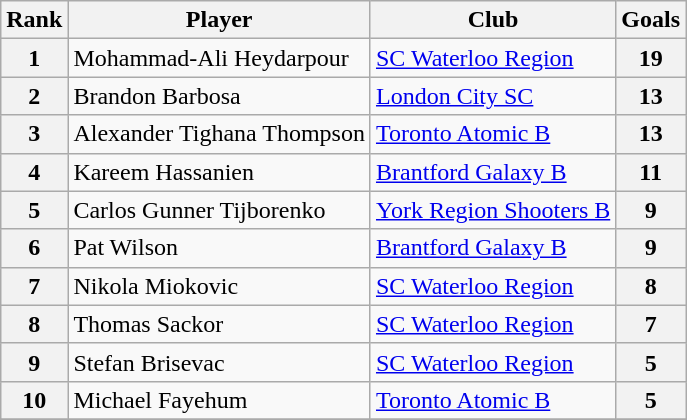<table class="wikitable" style="text-align:center">
<tr>
<th>Rank</th>
<th>Player</th>
<th>Club</th>
<th>Goals</th>
</tr>
<tr>
<th>1</th>
<td align="left"> Mohammad-Ali Heydarpour</td>
<td align="left"><a href='#'>SC Waterloo Region</a></td>
<th>19</th>
</tr>
<tr>
<th>2</th>
<td align="left">Brandon Barbosa</td>
<td align="left"><a href='#'>London City SC</a></td>
<th>13</th>
</tr>
<tr>
<th>3</th>
<td align="left">Alexander Tighana Thompson</td>
<td align="left"><a href='#'>Toronto Atomic B</a></td>
<th>13</th>
</tr>
<tr>
<th>4</th>
<td align="left">Kareem Hassanien</td>
<td align="left"><a href='#'>Brantford Galaxy B</a></td>
<th>11</th>
</tr>
<tr>
<th>5</th>
<td align="left">Carlos Gunner Tijborenko</td>
<td align="left"><a href='#'>York Region Shooters B</a></td>
<th>9</th>
</tr>
<tr>
<th>6</th>
<td align="left">Pat Wilson</td>
<td align="left"><a href='#'>Brantford Galaxy B</a></td>
<th>9</th>
</tr>
<tr>
<th>7</th>
<td align="left"> Nikola Miokovic</td>
<td align="left"><a href='#'>SC Waterloo Region</a></td>
<th>8</th>
</tr>
<tr>
<th>8</th>
<td align="left">Thomas Sackor</td>
<td align="left"><a href='#'>SC Waterloo Region</a></td>
<th>7</th>
</tr>
<tr>
<th>9</th>
<td align="left">Stefan Brisevac</td>
<td align="left"><a href='#'>SC Waterloo Region</a></td>
<th>5</th>
</tr>
<tr>
<th>10</th>
<td align="left">Michael Fayehum</td>
<td align="left"><a href='#'>Toronto Atomic B</a></td>
<th>5</th>
</tr>
<tr>
</tr>
</table>
